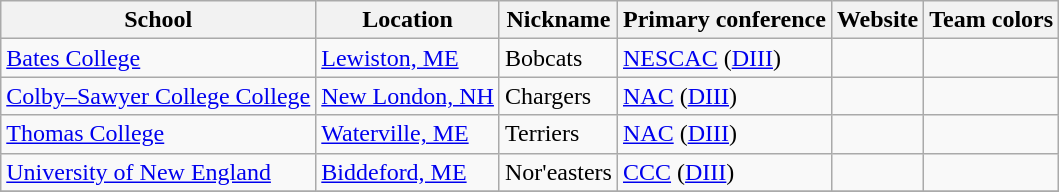<table class="wikitable sortable">
<tr>
<th>School</th>
<th>Location</th>
<th>Nickname</th>
<th>Primary conference</th>
<th>Website</th>
<th>Team colors</th>
</tr>
<tr>
<td><a href='#'>Bates College</a></td>
<td><a href='#'>Lewiston, ME</a></td>
<td>Bobcats</td>
<td><a href='#'>NESCAC</a> (<a href='#'>DIII</a>)</td>
<td></td>
<td align=center> </td>
</tr>
<tr>
<td><a href='#'>Colby–Sawyer College College</a></td>
<td><a href='#'>New London, NH</a></td>
<td>Chargers</td>
<td><a href='#'>NAC</a> (<a href='#'>DIII</a>)</td>
<td></td>
<td align=center> </td>
</tr>
<tr>
<td><a href='#'>Thomas College</a></td>
<td><a href='#'>Waterville, ME</a></td>
<td>Terriers</td>
<td><a href='#'>NAC</a> (<a href='#'>DIII</a>)</td>
<td></td>
<td align=center> </td>
</tr>
<tr>
<td><a href='#'>University of New England</a></td>
<td><a href='#'>Biddeford, ME</a></td>
<td>Nor'easters</td>
<td><a href='#'>CCC</a> (<a href='#'>DIII</a>)</td>
<td></td>
<td align=center> </td>
</tr>
<tr>
</tr>
</table>
